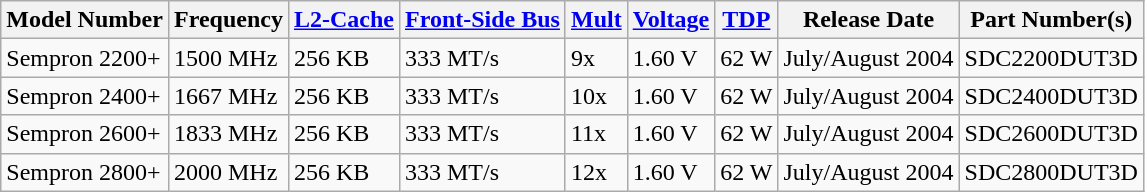<table class="wikitable">
<tr>
<th>Model Number</th>
<th>Frequency</th>
<th><a href='#'>L2-Cache</a></th>
<th><a href='#'>Front-Side Bus</a></th>
<th><a href='#'>Mult</a></th>
<th><a href='#'>Voltage</a></th>
<th><a href='#'>TDP</a></th>
<th>Release Date</th>
<th>Part Number(s)</th>
</tr>
<tr>
<td>Sempron 2200+</td>
<td>1500 MHz</td>
<td>256 KB</td>
<td>333 MT/s</td>
<td>9x</td>
<td>1.60 V</td>
<td>62 W</td>
<td>July/August 2004</td>
<td>SDC2200DUT3D</td>
</tr>
<tr>
<td>Sempron 2400+</td>
<td>1667 MHz</td>
<td>256 KB</td>
<td>333 MT/s</td>
<td>10x</td>
<td>1.60 V</td>
<td>62 W</td>
<td>July/August 2004</td>
<td>SDC2400DUT3D</td>
</tr>
<tr>
<td>Sempron 2600+</td>
<td>1833 MHz</td>
<td>256 KB</td>
<td>333 MT/s</td>
<td>11x</td>
<td>1.60 V</td>
<td>62 W</td>
<td>July/August 2004</td>
<td>SDC2600DUT3D</td>
</tr>
<tr>
<td>Sempron 2800+</td>
<td>2000 MHz</td>
<td>256 KB</td>
<td>333 MT/s</td>
<td>12x</td>
<td>1.60 V</td>
<td>62 W</td>
<td>July/August 2004</td>
<td>SDC2800DUT3D</td>
</tr>
</table>
